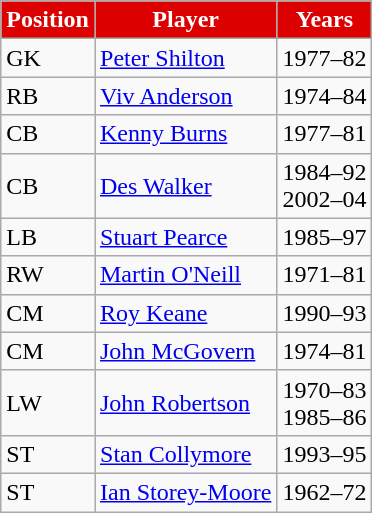<table class="wikitable sortable">
<tr>
<th style="background:#d00; color:#fff;" scope="col">Position</th>
<th style="background:#d00; color:#fff;" scope="col">Player</th>
<th style="background:#d00; color:#fff;" scope="col">Years</th>
</tr>
<tr>
<td>GK</td>
<td> <a href='#'>Peter Shilton</a></td>
<td>1977–82</td>
</tr>
<tr>
<td>RB</td>
<td> <a href='#'>Viv Anderson</a></td>
<td>1974–84</td>
</tr>
<tr>
<td>CB</td>
<td> <a href='#'>Kenny Burns</a></td>
<td>1977–81</td>
</tr>
<tr>
<td>CB</td>
<td> <a href='#'>Des Walker</a></td>
<td>1984–92<br>2002–04</td>
</tr>
<tr>
<td>LB</td>
<td> <a href='#'>Stuart Pearce</a></td>
<td>1985–97</td>
</tr>
<tr>
<td>RW</td>
<td> <a href='#'>Martin O'Neill</a></td>
<td>1971–81</td>
</tr>
<tr>
<td>CM</td>
<td> <a href='#'>Roy Keane</a></td>
<td>1990–93</td>
</tr>
<tr>
<td>CM</td>
<td> <a href='#'>John McGovern</a></td>
<td>1974–81</td>
</tr>
<tr>
<td>LW</td>
<td> <a href='#'>John Robertson</a></td>
<td>1970–83<br>1985–86</td>
</tr>
<tr>
<td>ST</td>
<td> <a href='#'>Stan Collymore</a></td>
<td>1993–95</td>
</tr>
<tr>
<td>ST</td>
<td> <a href='#'>Ian Storey-Moore</a></td>
<td>1962–72</td>
</tr>
</table>
